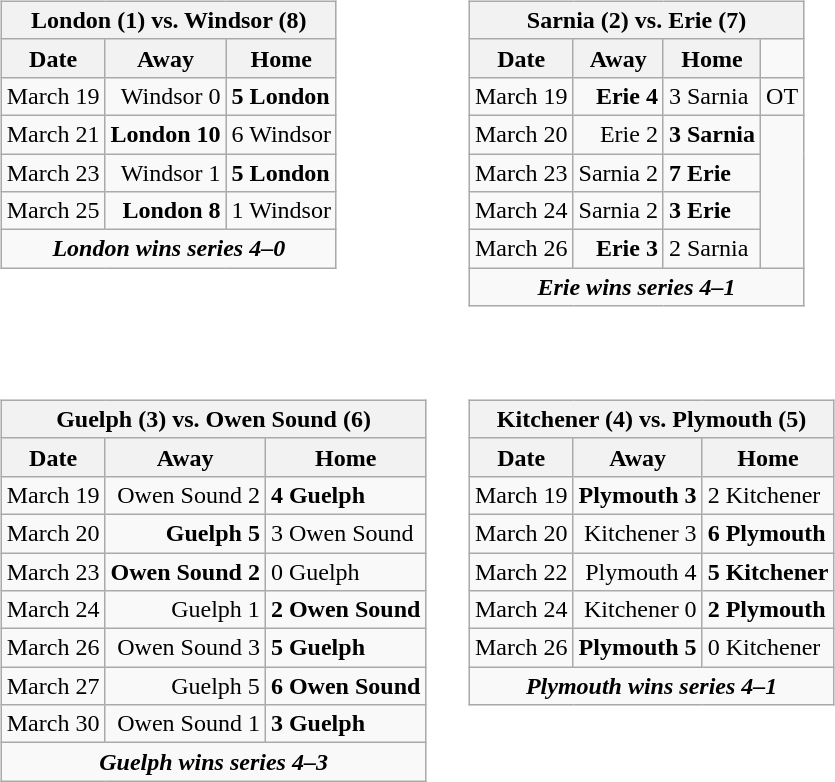<table cellspacing="10">
<tr>
<td valign="top"><br><table class="wikitable">
<tr>
<th bgcolor="#DDDDDD" colspan="4">London (1) vs. Windsor (8)</th>
</tr>
<tr>
<th>Date</th>
<th>Away</th>
<th>Home</th>
</tr>
<tr>
<td>March 19</td>
<td align="right">Windsor 0</td>
<td><strong>5 London</strong></td>
</tr>
<tr>
<td>March 21</td>
<td align="right"><strong>London 10</strong></td>
<td>6 Windsor</td>
</tr>
<tr>
<td>March 23</td>
<td align="right">Windsor 1</td>
<td><strong>5 London</strong></td>
</tr>
<tr>
<td>March 25</td>
<td align="right"><strong>London 8</strong></td>
<td>1 Windsor</td>
</tr>
<tr align="center">
<td colspan="4"><strong><em>London wins series 4–0</em></strong></td>
</tr>
</table>
</td>
<td valign="top"><br><table class="wikitable">
<tr>
<th bgcolor="#DDDDDD" colspan="4">Sarnia (2) vs. Erie (7)</th>
</tr>
<tr>
<th>Date</th>
<th>Away</th>
<th>Home</th>
</tr>
<tr>
<td>March 19</td>
<td align="right"><strong>Erie 4</strong></td>
<td>3 Sarnia</td>
<td>OT</td>
</tr>
<tr>
<td>March 20</td>
<td align="right">Erie 2</td>
<td><strong>3 Sarnia</strong></td>
</tr>
<tr>
<td>March 23</td>
<td align="right">Sarnia 2</td>
<td><strong>7 Erie</strong></td>
</tr>
<tr>
<td>March 24</td>
<td align="right">Sarnia 2</td>
<td><strong>3 Erie</strong></td>
</tr>
<tr>
<td>March 26</td>
<td align="right"><strong>Erie 3</strong></td>
<td>2 Sarnia</td>
</tr>
<tr align="center">
<td colspan="4"><strong><em>Erie wins series 4–1</em></strong></td>
</tr>
</table>
</td>
</tr>
<tr>
<td valign="top"><br><table class="wikitable">
<tr>
<th bgcolor="#DDDDDD" colspan="4">Guelph (3) vs. Owen Sound (6)</th>
</tr>
<tr>
<th>Date</th>
<th>Away</th>
<th>Home</th>
</tr>
<tr>
<td>March 19</td>
<td align="right">Owen Sound 2</td>
<td><strong>4 Guelph</strong></td>
</tr>
<tr>
<td>March 20</td>
<td align="right"><strong>Guelph 5</strong></td>
<td>3 Owen Sound</td>
</tr>
<tr>
<td>March 23</td>
<td align="right"><strong>Owen Sound 2</strong></td>
<td>0 Guelph</td>
</tr>
<tr>
<td>March 24</td>
<td align="right">Guelph 1</td>
<td><strong>2 Owen Sound</strong></td>
</tr>
<tr>
<td>March 26</td>
<td align="right">Owen Sound 3</td>
<td><strong>5 Guelph</strong></td>
</tr>
<tr>
<td>March 27</td>
<td align="right">Guelph 5</td>
<td><strong>6 Owen Sound</strong></td>
</tr>
<tr>
<td>March 30</td>
<td align="right">Owen Sound 1</td>
<td><strong>3 Guelph</strong></td>
</tr>
<tr align="center">
<td colspan="4"><strong><em>Guelph wins series 4–3</em></strong></td>
</tr>
</table>
</td>
<td valign="top"><br><table class="wikitable">
<tr>
<th bgcolor="#DDDDDD" colspan="4">Kitchener (4) vs. Plymouth (5)</th>
</tr>
<tr>
<th>Date</th>
<th>Away</th>
<th>Home</th>
</tr>
<tr>
<td>March 19</td>
<td align="right"><strong>Plymouth 3</strong></td>
<td>2 Kitchener</td>
</tr>
<tr>
<td>March 20</td>
<td align="right">Kitchener 3</td>
<td><strong>6 Plymouth</strong></td>
</tr>
<tr>
<td>March 22</td>
<td align="right">Plymouth 4</td>
<td><strong>5 Kitchener</strong></td>
</tr>
<tr>
<td>March 24</td>
<td align="right">Kitchener 0</td>
<td><strong>2 Plymouth</strong></td>
</tr>
<tr>
<td>March 26</td>
<td align="right"><strong>Plymouth 5</strong></td>
<td>0 Kitchener</td>
</tr>
<tr align="center">
<td colspan="4"><strong><em>Plymouth wins series 4–1</em></strong></td>
</tr>
</table>
</td>
</tr>
</table>
